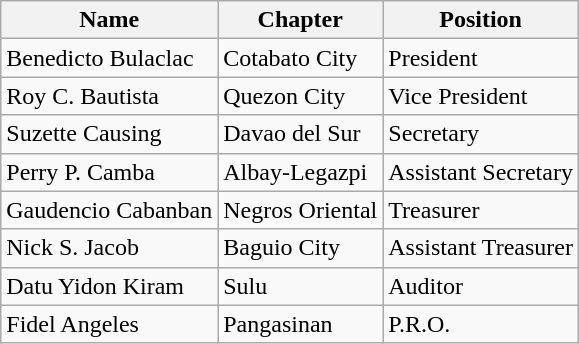<table class="wikitable">
<tr>
<th>Name</th>
<th>Chapter</th>
<th>Position</th>
</tr>
<tr>
<td>Benedicto Bulaclac</td>
<td>Cotabato City</td>
<td>President</td>
</tr>
<tr>
<td>Roy C. Bautista</td>
<td>Quezon City</td>
<td>Vice President</td>
</tr>
<tr>
<td>Suzette Causing</td>
<td>Davao del Sur</td>
<td>Secretary</td>
</tr>
<tr>
<td>Perry P. Camba</td>
<td>Albay-Legazpi</td>
<td>Assistant Secretary</td>
</tr>
<tr>
<td>Gaudencio Cabanban</td>
<td>Negros Oriental</td>
<td>Treasurer</td>
</tr>
<tr>
<td>Nick S. Jacob</td>
<td>Baguio City</td>
<td>Assistant Treasurer</td>
</tr>
<tr>
<td>Datu Yidon Kiram</td>
<td>Sulu</td>
<td>Auditor</td>
</tr>
<tr>
<td>Fidel Angeles</td>
<td>Pangasinan</td>
<td>P.R.O.</td>
</tr>
</table>
